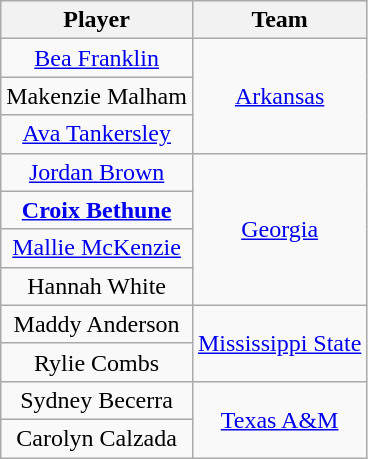<table class="wikitable" style="text-align:center">
<tr>
<th>Player</th>
<th>Team</th>
</tr>
<tr>
<td><a href='#'>Bea Franklin</a></td>
<td rowspan=3><a href='#'>Arkansas</a></td>
</tr>
<tr>
<td>Makenzie Malham</td>
</tr>
<tr>
<td><a href='#'>Ava Tankersley</a></td>
</tr>
<tr>
<td><a href='#'>Jordan Brown</a></td>
<td rowspan=4><a href='#'>Georgia</a></td>
</tr>
<tr>
<td><strong><a href='#'>Croix Bethune</a></strong></td>
</tr>
<tr>
<td><a href='#'>Mallie McKenzie</a></td>
</tr>
<tr>
<td>Hannah White</td>
</tr>
<tr>
<td>Maddy Anderson</td>
<td rowspan=2><a href='#'>Mississippi State</a></td>
</tr>
<tr>
<td>Rylie Combs</td>
</tr>
<tr>
<td>Sydney Becerra</td>
<td rowspan=2><a href='#'>Texas A&M</a></td>
</tr>
<tr>
<td>Carolyn Calzada</td>
</tr>
</table>
